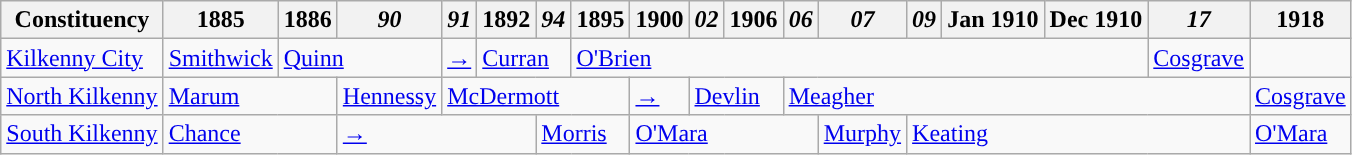<table class="wikitable">
<tr>
<th>Constituency</th>
<th>1885</th>
<th>1886</th>
<th><em>90</em></th>
<th><em>91</em></th>
<th>1892</th>
<th><em>94</em></th>
<th>1895</th>
<th>1900</th>
<th><em>02</em></th>
<th>1906</th>
<th><em>06</em></th>
<th><em>07</em></th>
<th><em>09</em></th>
<th>Jan 1910</th>
<th>Dec 1910</th>
<th><em>17</em></th>
<th>1918</th>
</tr>
<tr>
<td><a href='#'>Kilkenny City</a></td>
<td><a href='#'>Smithwick</a></td>
<td colspan="2"><a href='#'>Quinn</a></td>
<td><a href='#'>→</a></td>
<td colspan="2"><a href='#'>Curran</a></td>
<td colspan="9"><a href='#'>O'Brien</a></td>
<td><a href='#'>Cosgrave</a></td>
<td></td>
</tr>
<tr>
<td><a href='#'>North Kilkenny</a></td>
<td colspan="2"><a href='#'>Marum</a></td>
<td><a href='#'>Hennessy</a></td>
<td colspan="4"><a href='#'>McDermott</a></td>
<td><a href='#'>→</a></td>
<td colspan="2"><a href='#'>Devlin</a></td>
<td colspan="6"><a href='#'>Meagher</a></td>
<td><a href='#'>Cosgrave</a></td>
</tr>
<tr>
<td><a href='#'>South Kilkenny</a></td>
<td colspan="2"><a href='#'>Chance</a></td>
<td colspan="3"><a href='#'>→</a></td>
<td colspan="2"><a href='#'>Morris</a></td>
<td colspan="4"><a href='#'>O'Mara</a></td>
<td><a href='#'>Murphy</a></td>
<td colspan="4"><a href='#'>Keating</a></td>
<td><a href='#'>O'Mara</a></td>
</tr>
</table>
